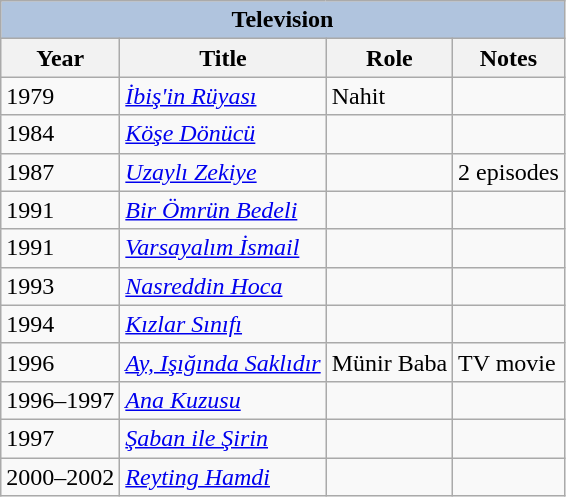<table class="wikitable">
<tr>
<th colspan="4" style="background: LightSteelBlue;">Television</th>
</tr>
<tr>
<th>Year</th>
<th>Title</th>
<th>Role</th>
<th>Notes</th>
</tr>
<tr>
<td>1979</td>
<td><em><a href='#'>İbiş'in Rüyası</a></em></td>
<td>Nahit</td>
<td></td>
</tr>
<tr>
<td>1984</td>
<td><em><a href='#'>Köşe Dönücü</a></em></td>
<td></td>
<td></td>
</tr>
<tr>
<td>1987</td>
<td><em><a href='#'>Uzaylı Zekiye</a></em></td>
<td></td>
<td>2 episodes</td>
</tr>
<tr>
<td>1991</td>
<td><em><a href='#'>Bir Ömrün Bedeli</a></em></td>
<td></td>
<td></td>
</tr>
<tr>
<td>1991</td>
<td><em><a href='#'>Varsayalım İsmail</a></em></td>
<td></td>
<td></td>
</tr>
<tr>
<td>1993</td>
<td><em><a href='#'>Nasreddin Hoca</a></em></td>
<td></td>
<td></td>
</tr>
<tr>
<td>1994</td>
<td><em><a href='#'>Kızlar Sınıfı</a></em></td>
<td></td>
<td></td>
</tr>
<tr>
<td>1996</td>
<td><em><a href='#'>Ay, Işığında Saklıdır</a></em></td>
<td>Münir Baba</td>
<td>TV movie</td>
</tr>
<tr>
<td>1996–1997</td>
<td><em><a href='#'>Ana Kuzusu</a></em></td>
<td></td>
<td></td>
</tr>
<tr>
<td>1997</td>
<td><em><a href='#'>Şaban ile Şirin</a></em></td>
<td></td>
<td></td>
</tr>
<tr>
<td>2000–2002</td>
<td><em><a href='#'>Reyting Hamdi</a></em></td>
<td></td>
<td></td>
</tr>
</table>
